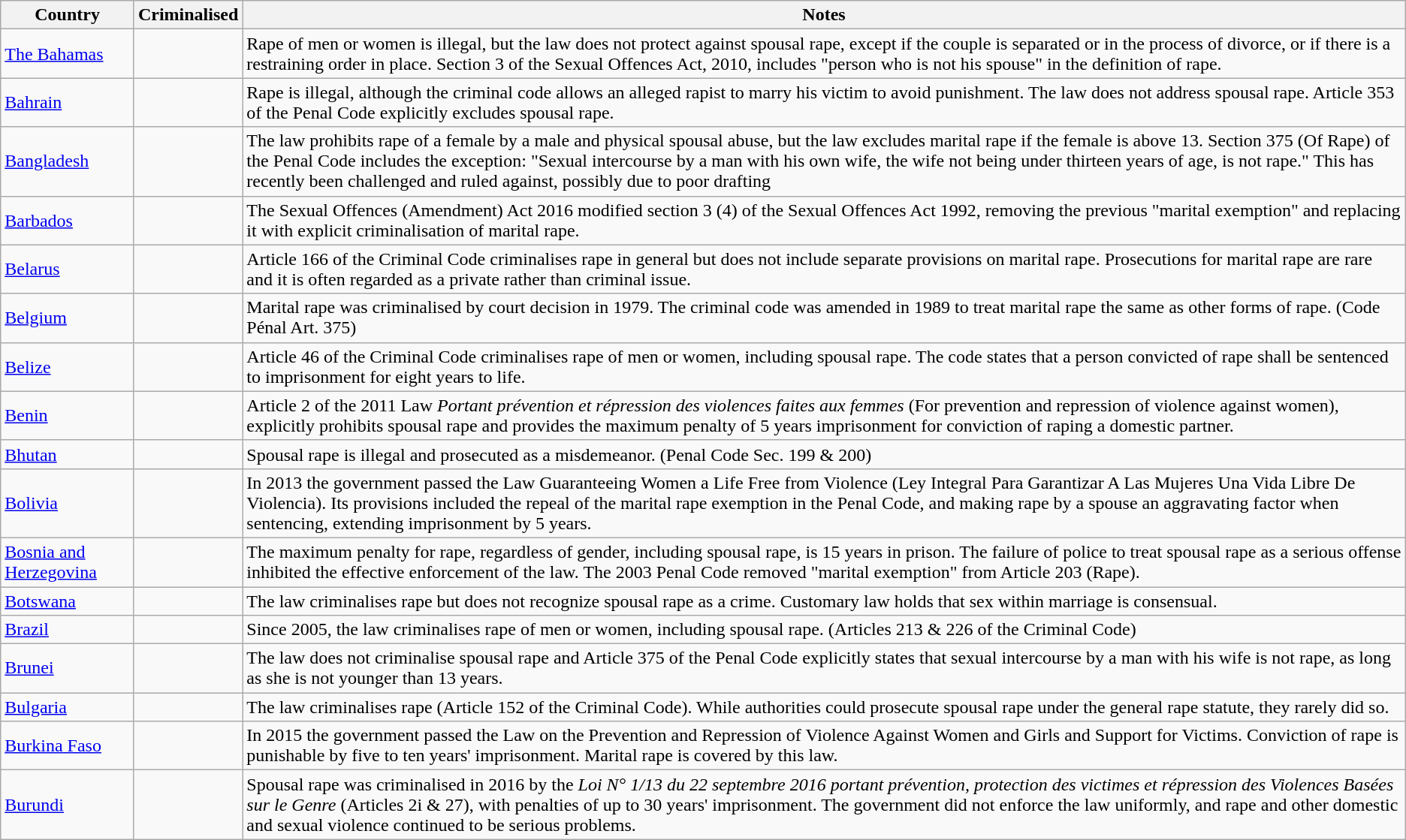<table class="sortable wikitable">
<tr>
<th>Country</th>
<th>Criminalised</th>
<th ! class="unsortable">Notes</th>
</tr>
<tr>
<td><a href='#'>The Bahamas</a></td>
<td></td>
<td>Rape of men or women is illegal, but the law does not protect against spousal rape, except if the couple is separated or in the process of divorce, or if there is a restraining order in place. Section 3 of the Sexual Offences Act, 2010, includes "person who is not his spouse" in the definition of rape.</td>
</tr>
<tr>
<td><a href='#'>Bahrain</a></td>
<td></td>
<td>Rape is illegal, although the criminal code allows an alleged rapist to marry his victim to avoid punishment. The law does not address spousal rape. Article 353 of the Penal Code explicitly excludes spousal rape.</td>
</tr>
<tr>
<td><a href='#'>Bangladesh</a></td>
<td></td>
<td>The law prohibits rape of a female by a male and physical spousal abuse, but the law excludes marital rape if the female is above 13. Section 375 (Of Rape) of the Penal Code includes the exception: "Sexual intercourse by a man with his own wife, the wife not being under thirteen years of age, is not rape." This has recently been challenged and ruled against, possibly due to poor drafting</td>
</tr>
<tr>
<td><a href='#'>Barbados</a></td>
<td></td>
<td>The Sexual Offences (Amendment) Act 2016 modified section 3 (4) of the Sexual Offences Act 1992, removing the previous "marital exemption" and replacing it with explicit criminalisation of marital rape.</td>
</tr>
<tr>
<td><a href='#'>Belarus</a></td>
<td></td>
<td>Article 166 of the Criminal Code criminalises rape in general but does not include separate provisions on marital rape. Prosecutions for marital rape are rare and it is often regarded as a private rather than criminal issue.</td>
</tr>
<tr>
<td><a href='#'>Belgium</a></td>
<td></td>
<td>Marital rape was criminalised by court decision in 1979. The criminal code was amended in 1989 to treat marital rape the same as other forms of rape. (Code Pénal Art. 375)</td>
</tr>
<tr>
<td><a href='#'>Belize</a></td>
<td></td>
<td>Article 46 of the Criminal Code criminalises rape of men or women, including spousal rape. The code states that a person convicted of rape shall be sentenced to imprisonment for eight years to life.</td>
</tr>
<tr>
<td><a href='#'>Benin</a></td>
<td></td>
<td>Article 2 of the 2011 Law <em>Portant prévention et répression des violences faites aux femmes</em> (For prevention and repression of violence against women), explicitly prohibits spousal rape and provides the maximum penalty of 5 years imprisonment for conviction of raping a domestic partner.</td>
</tr>
<tr>
<td><a href='#'>Bhutan</a></td>
<td></td>
<td>Spousal rape is illegal and prosecuted as a misdemeanor. (Penal Code Sec. 199 & 200)</td>
</tr>
<tr>
<td><a href='#'>Bolivia</a></td>
<td></td>
<td>In 2013 the government passed the Law Guaranteeing Women a Life Free from Violence (Ley Integral Para Garantizar A Las Mujeres Una Vida Libre De Violencia). Its provisions included the repeal of the marital rape exemption in the Penal Code, and making rape by a spouse an aggravating factor when sentencing, extending imprisonment by 5 years.</td>
</tr>
<tr>
<td><a href='#'>Bosnia and Herzegovina</a></td>
<td></td>
<td>The maximum penalty for rape, regardless of gender, including spousal rape, is 15 years in prison. The failure of police to treat spousal rape as a serious offense inhibited the effective enforcement of the law. The 2003 Penal Code removed "marital exemption" from Article 203 (Rape).</td>
</tr>
<tr>
<td><a href='#'>Botswana</a></td>
<td></td>
<td>The law criminalises rape but does not recognize spousal rape as a crime. Customary law holds that sex within marriage is consensual.</td>
</tr>
<tr>
<td><a href='#'>Brazil</a></td>
<td></td>
<td>Since 2005, the law criminalises rape of men or women, including spousal rape. (Articles 213 & 226 of the Criminal Code)</td>
</tr>
<tr>
<td><a href='#'>Brunei</a></td>
<td></td>
<td>The law does not criminalise spousal rape and Article 375 of the Penal Code explicitly states that sexual intercourse by a man with his wife is not rape, as long as she is not younger than 13 years.</td>
</tr>
<tr>
<td><a href='#'>Bulgaria</a></td>
<td></td>
<td>The law criminalises rape (Article 152 of the Criminal Code). While authorities could prosecute spousal rape under the general rape statute, they rarely did so.</td>
</tr>
<tr>
<td><a href='#'>Burkina Faso</a></td>
<td></td>
<td>In 2015 the government passed the Law on the Prevention and Repression of Violence Against Women and Girls and Support for Victims. Conviction of rape is punishable by five to ten years' imprisonment. Marital rape is covered by this law.</td>
</tr>
<tr>
<td><a href='#'>Burundi</a></td>
<td></td>
<td>Spousal rape was criminalised in 2016 by the <em>Loi N° 1/13 du 22 septembre 2016 portant prévention, protection des victimes et répression des Violences Basées sur le Genre</em> (Articles 2i & 27), with penalties of up to 30 years' imprisonment. The government did not enforce the law uniformly, and rape and other domestic and sexual violence continued to be serious problems.</td>
</tr>
</table>
